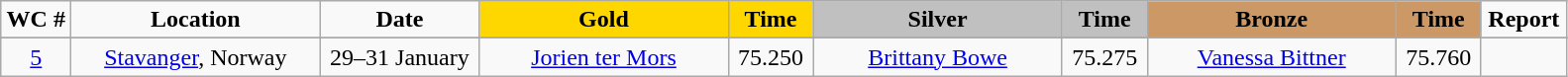<table class="wikitable">
<tr>
<td width="40" align="center"><strong>WC #</strong></td>
<td width="160" align="center"><strong>Location</strong></td>
<td width="100" align="center"><strong>Date</strong></td>
<td width="160" bgcolor="gold" align="center"><strong>Gold</strong></td>
<td width="50" bgcolor="gold" align="center"><strong>Time</strong></td>
<td width="160" bgcolor="silver" align="center"><strong>Silver</strong></td>
<td width="50" bgcolor="silver" align="center"><strong>Time</strong></td>
<td width="160" bgcolor="#CC9966" align="center"><strong>Bronze</strong></td>
<td width="50" bgcolor="#CC9966" align="center"><strong>Time</strong></td>
<td width="50" align="center"><strong>Report</strong></td>
</tr>
<tr bgcolor="#cccccc">
</tr>
<tr>
<td align="center"><a href='#'>5</a></td>
<td align="center"><a href='#'>Stavanger</a>, Norway</td>
<td align="center">29–31 January</td>
<td align="center"><a href='#'>Jorien ter Mors</a><br><small></small></td>
<td align="center">75.250</td>
<td align="center"><a href='#'>Brittany Bowe</a><br><small></small></td>
<td align="center">75.275</td>
<td align="center"><a href='#'>Vanessa Bittner</a><br><small></small></td>
<td align="center">75.760</td>
<td align="center"></td>
</tr>
</table>
